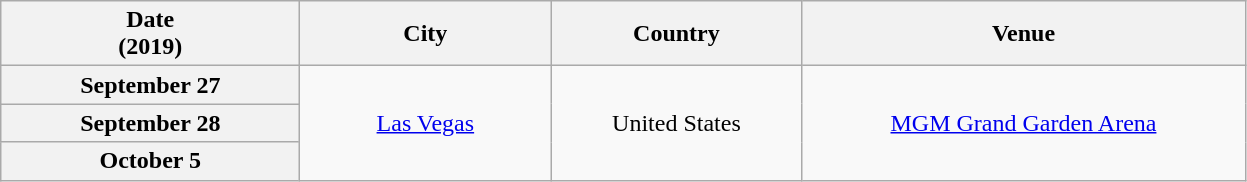<table class="wikitable plainrowheaders" style="text-align:center;">
<tr>
<th scope="col" style="width:12em;">Date<br>(2019)</th>
<th scope="col" style="width:10em;">City</th>
<th scope="col" style="width:10em;">Country</th>
<th scope="col" style="width:18em;">Venue</th>
</tr>
<tr>
<th scope="row">September 27</th>
<td rowspan="3"><a href='#'>Las Vegas</a></td>
<td rowspan="3">United States</td>
<td rowspan="3"><a href='#'>MGM Grand Garden Arena</a></td>
</tr>
<tr>
<th scope="row">September 28</th>
</tr>
<tr>
<th scope="row">October 5</th>
</tr>
</table>
